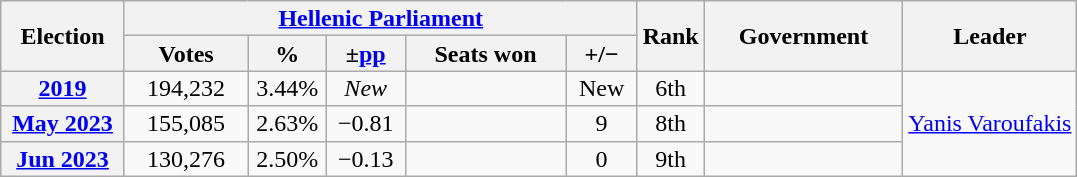<table class="wikitable" style="text-align:center; line-height:16px;">
<tr>
<th rowspan="2" style="width:75px;">Election</th>
<th colspan="5"><a href='#'>Hellenic Parliament</a></th>
<th rowspan="2" style="width:30px;">Rank</th>
<th rowspan="2" style="width:125px;">Government</th>
<th rowspan="2">Leader</th>
</tr>
<tr>
<th style="width:75px;">Votes</th>
<th style="width:45px;">%</th>
<th style="width:45px;">±<a href='#'>pp</a></th>
<th style="width:100px;">Seats won</th>
<th style="width:40px;">+/−</th>
</tr>
<tr>
<th><a href='#'>2019</a></th>
<td>194,232</td>
<td>3.44%</td>
<td><em>New</em></td>
<td></td>
<td>New</td>
<td>6th</td>
<td></td>
<td rowspan="3"><a href='#'>Yanis Varoufakis</a></td>
</tr>
<tr>
<th><a href='#'>May 2023</a></th>
<td>155,085</td>
<td>2.63%</td>
<td>−0.81</td>
<td></td>
<td> 9</td>
<td>8th</td>
<td></td>
</tr>
<tr>
<th><a href='#'>Jun 2023</a></th>
<td>130,276</td>
<td>2.50%</td>
<td>−0.13</td>
<td></td>
<td> 0</td>
<td>9th</td>
<td></td>
</tr>
</table>
